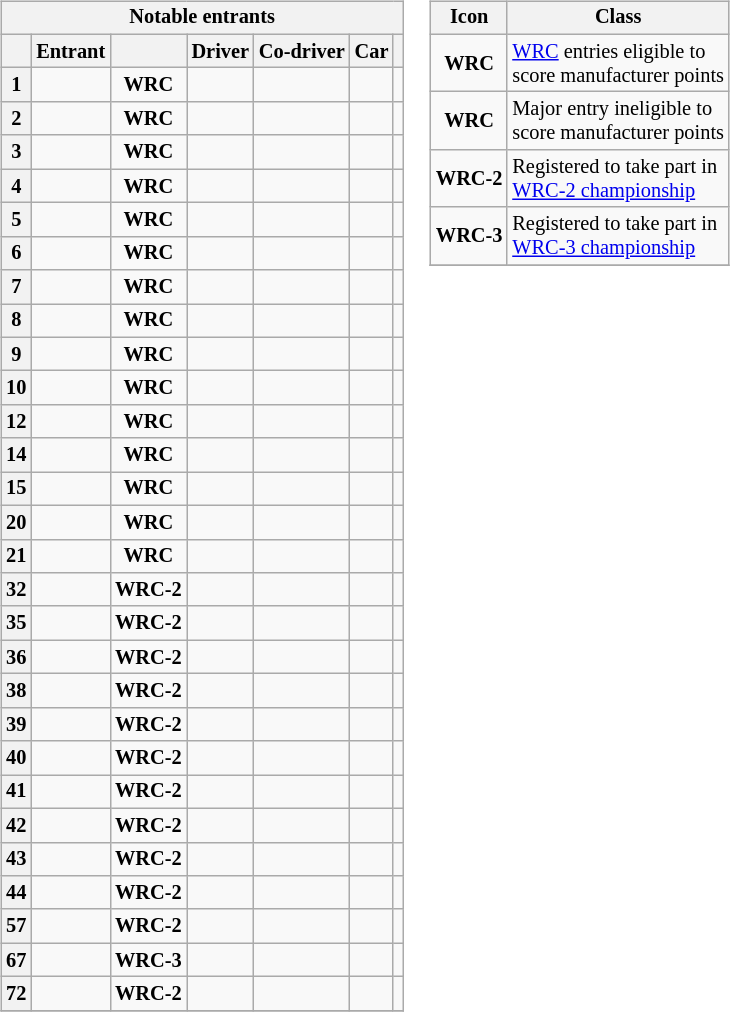<table>
<tr>
<td><br><table class="wikitable plainrowheaders sortable" style="font-size: 85%">
<tr>
<th scope=row colspan="7" style="text-align: center;"><strong>Notable entrants</strong></th>
</tr>
<tr>
<th scope=col></th>
<th scope=col>Entrant</th>
<th scope=col></th>
<th scope=col>Driver</th>
<th scope=col>Co-driver</th>
<th scope=col>Car</th>
<th scope=col></th>
</tr>
<tr>
<th scope=row style="text-align: center;">1</th>
<td></td>
<td align="center"><strong><span>WRC</span></strong></td>
<td></td>
<td></td>
<td></td>
<td align="center"></td>
</tr>
<tr>
<th scope=row style="text-align: center;">2</th>
<td></td>
<td align="center"><strong><span>WRC</span></strong></td>
<td></td>
<td></td>
<td></td>
<td align="center"></td>
</tr>
<tr>
<th scope=row style="text-align: center;">3</th>
<td></td>
<td align="center"><strong><span>WRC</span></strong></td>
<td></td>
<td></td>
<td></td>
<td align="center"></td>
</tr>
<tr>
<th scope=row style="text-align: center;">4</th>
<td></td>
<td align="center"><strong><span>WRC</span></strong></td>
<td></td>
<td></td>
<td></td>
<td align="center"></td>
</tr>
<tr>
<th scope=row style="text-align: center;">5</th>
<td></td>
<td align="center"><strong><span>WRC</span></strong></td>
<td></td>
<td></td>
<td></td>
<td align="center"></td>
</tr>
<tr>
<th scope=row style="text-align: center;">6</th>
<td></td>
<td align="center"><strong><span>WRC</span></strong></td>
<td></td>
<td></td>
<td></td>
<td align="center"></td>
</tr>
<tr>
<th scope=row style="text-align: center;">7</th>
<td></td>
<td align="center"><strong><span>WRC</span></strong></td>
<td></td>
<td></td>
<td></td>
<td align="center"></td>
</tr>
<tr>
<th scope=row style="text-align: center;">8</th>
<td></td>
<td align="center"><strong><span>WRC</span></strong></td>
<td></td>
<td></td>
<td></td>
<td align="center"></td>
</tr>
<tr>
<th scope=row style="text-align: center;">9</th>
<td></td>
<td align="center"><strong><span>WRC</span></strong></td>
<td></td>
<td></td>
<td></td>
<td align="center"></td>
</tr>
<tr>
<th scope=row style="text-align: center;">10</th>
<td></td>
<td align="center"><strong><span>WRC</span></strong></td>
<td></td>
<td></td>
<td></td>
<td align="center"></td>
</tr>
<tr>
<th scope=row style="text-align: center;">12</th>
<td></td>
<td align="center"><strong><span>WRC</span></strong></td>
<td></td>
<td></td>
<td></td>
<td align="center"></td>
</tr>
<tr>
<th scope=row style="text-align: center;">14</th>
<td></td>
<td align="center"><strong><span>WRC</span></strong></td>
<td></td>
<td></td>
<td></td>
<td align="center"></td>
</tr>
<tr>
<th scope=row style="text-align: center;">15</th>
<td></td>
<td align="center"><strong><span>WRC</span></strong></td>
<td></td>
<td></td>
<td></td>
<td align="center"></td>
</tr>
<tr>
<th scope=row style="text-align: center;">20</th>
<td></td>
<td align="center"><strong><span>WRC</span></strong></td>
<td></td>
<td></td>
<td></td>
<td align="center"></td>
</tr>
<tr>
<th scope=row style="text-align: center;">21</th>
<td></td>
<td align="center"><strong><span>WRC</span></strong></td>
<td></td>
<td></td>
<td></td>
<td align="center"></td>
</tr>
<tr>
<th scope=row style="text-align: center;">32</th>
<td></td>
<td align="center"><strong><span>WRC-2</span></strong></td>
<td></td>
<td></td>
<td></td>
<td align="center"></td>
</tr>
<tr>
<th scope=row style="text-align: center;">35</th>
<td></td>
<td align="center"><strong><span>WRC-2</span></strong></td>
<td></td>
<td></td>
<td></td>
<td align="center"></td>
</tr>
<tr>
<th scope=row style="text-align: center;">36</th>
<td></td>
<td align="center"><strong><span>WRC-2</span></strong></td>
<td></td>
<td></td>
<td></td>
<td align="center"></td>
</tr>
<tr>
<th scope=row style="text-align: center;">38</th>
<td></td>
<td align="center"><strong><span>WRC-2</span></strong></td>
<td></td>
<td></td>
<td></td>
<td align="center"></td>
</tr>
<tr>
<th scope=row style="text-align: center;">39</th>
<td></td>
<td align="center"><strong><span>WRC-2</span></strong></td>
<td></td>
<td></td>
<td></td>
<td align="center"></td>
</tr>
<tr>
<th scope=row style="text-align: center;">40</th>
<td></td>
<td align="center"><strong><span>WRC-2</span></strong></td>
<td></td>
<td></td>
<td></td>
<td align="center"></td>
</tr>
<tr>
<th scope=row style="text-align: center;">41</th>
<td></td>
<td align="center"><strong><span>WRC-2</span></strong></td>
<td></td>
<td></td>
<td></td>
<td align="center"></td>
</tr>
<tr>
<th scope=row style="text-align: center;">42</th>
<td></td>
<td align="center"><strong><span>WRC-2</span></strong></td>
<td></td>
<td></td>
<td></td>
<td align="center"></td>
</tr>
<tr>
<th scope=row style="text-align: center;">43</th>
<td></td>
<td align="center"><strong><span>WRC-2</span></strong></td>
<td></td>
<td></td>
<td></td>
<td align="center"></td>
</tr>
<tr>
<th scope=row style="text-align: center;">44</th>
<td></td>
<td align="center"><strong><span>WRC-2</span></strong></td>
<td></td>
<td></td>
<td></td>
<td align="center"></td>
</tr>
<tr>
<th scope=row style="text-align: center;">57</th>
<td></td>
<td align="center"><strong><span>WRC-2</span></strong></td>
<td></td>
<td></td>
<td></td>
<td align="center"></td>
</tr>
<tr>
<th scope=row style="text-align: center;">67</th>
<td></td>
<td align="center"><strong><span>WRC-3</span></strong></td>
<td></td>
<td></td>
<td></td>
<td align="center"></td>
</tr>
<tr>
<th scope=row style="text-align: center;">72</th>
<td></td>
<td align="center"><strong><span>WRC-2</span></strong></td>
<td></td>
<td></td>
<td></td>
<td align="center"></td>
</tr>
<tr>
</tr>
</table>
</td>
<td valign="top"><br><table align="right" class="wikitable" style="font-size: 85%;">
<tr>
<th>Icon</th>
<th>Class</th>
</tr>
<tr>
<td align="center"><strong><span>WRC</span></strong></td>
<td><a href='#'>WRC</a> entries eligible to<br>score manufacturer points</td>
</tr>
<tr>
<td align="center"><strong><span>WRC</span></strong></td>
<td>Major entry ineligible to<br>score manufacturer points</td>
</tr>
<tr>
<td align="center"><strong><span>WRC-2</span></strong></td>
<td>Registered to take part in<br><a href='#'>WRC-2 championship</a></td>
</tr>
<tr>
<td align="center"><strong><span>WRC-3</span></strong></td>
<td>Registered to take part in<br><a href='#'>WRC-3 championship</a></td>
</tr>
<tr>
</tr>
</table>
</td>
</tr>
</table>
